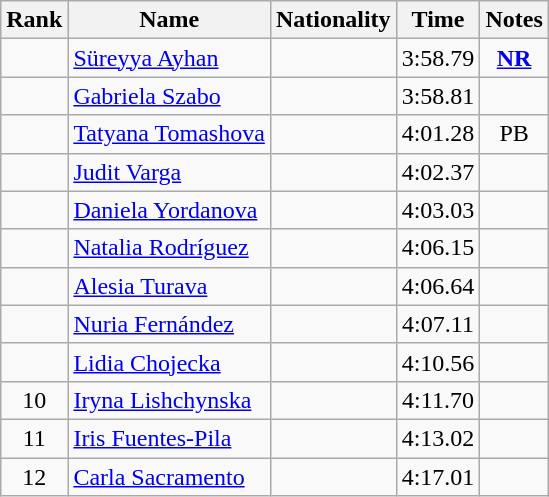<table class="wikitable sortable" style="text-align:center">
<tr>
<th>Rank</th>
<th>Name</th>
<th>Nationality</th>
<th>Time</th>
<th>Notes</th>
</tr>
<tr>
<td></td>
<td align=left><a href='#'>Süreyya Ayhan</a></td>
<td align=left></td>
<td>3:58.79</td>
<td><strong><a href='#'>NR</a></strong></td>
</tr>
<tr>
<td></td>
<td align=left><a href='#'>Gabriela Szabo</a></td>
<td align=left></td>
<td>3:58.81</td>
<td></td>
</tr>
<tr>
<td></td>
<td align=left><a href='#'>Tatyana Tomashova</a></td>
<td align=left></td>
<td>4:01.28</td>
<td>PB</td>
</tr>
<tr>
<td></td>
<td align=left><a href='#'>Judit Varga</a></td>
<td align=left></td>
<td>4:02.37</td>
<td></td>
</tr>
<tr>
<td></td>
<td align=left><a href='#'>Daniela Yordanova</a></td>
<td align=left></td>
<td>4:03.03</td>
<td></td>
</tr>
<tr>
<td></td>
<td align=left><a href='#'>Natalia Rodríguez</a></td>
<td align=left></td>
<td>4:06.15</td>
<td></td>
</tr>
<tr>
<td></td>
<td align=left><a href='#'>Alesia Turava</a></td>
<td align=left></td>
<td>4:06.64</td>
<td></td>
</tr>
<tr>
<td></td>
<td align=left><a href='#'>Nuria Fernández</a></td>
<td align=left></td>
<td>4:07.11</td>
<td></td>
</tr>
<tr>
<td></td>
<td align=left><a href='#'>Lidia Chojecka</a></td>
<td align=left></td>
<td>4:10.56</td>
<td></td>
</tr>
<tr>
<td>10</td>
<td align=left><a href='#'>Iryna Lishchynska</a></td>
<td align=left></td>
<td>4:11.70</td>
<td></td>
</tr>
<tr>
<td>11</td>
<td align=left><a href='#'>Iris Fuentes-Pila</a></td>
<td align=left></td>
<td>4:13.02</td>
<td></td>
</tr>
<tr>
<td>12</td>
<td align=left><a href='#'>Carla Sacramento</a></td>
<td align=left></td>
<td>4:17.01</td>
<td></td>
</tr>
</table>
